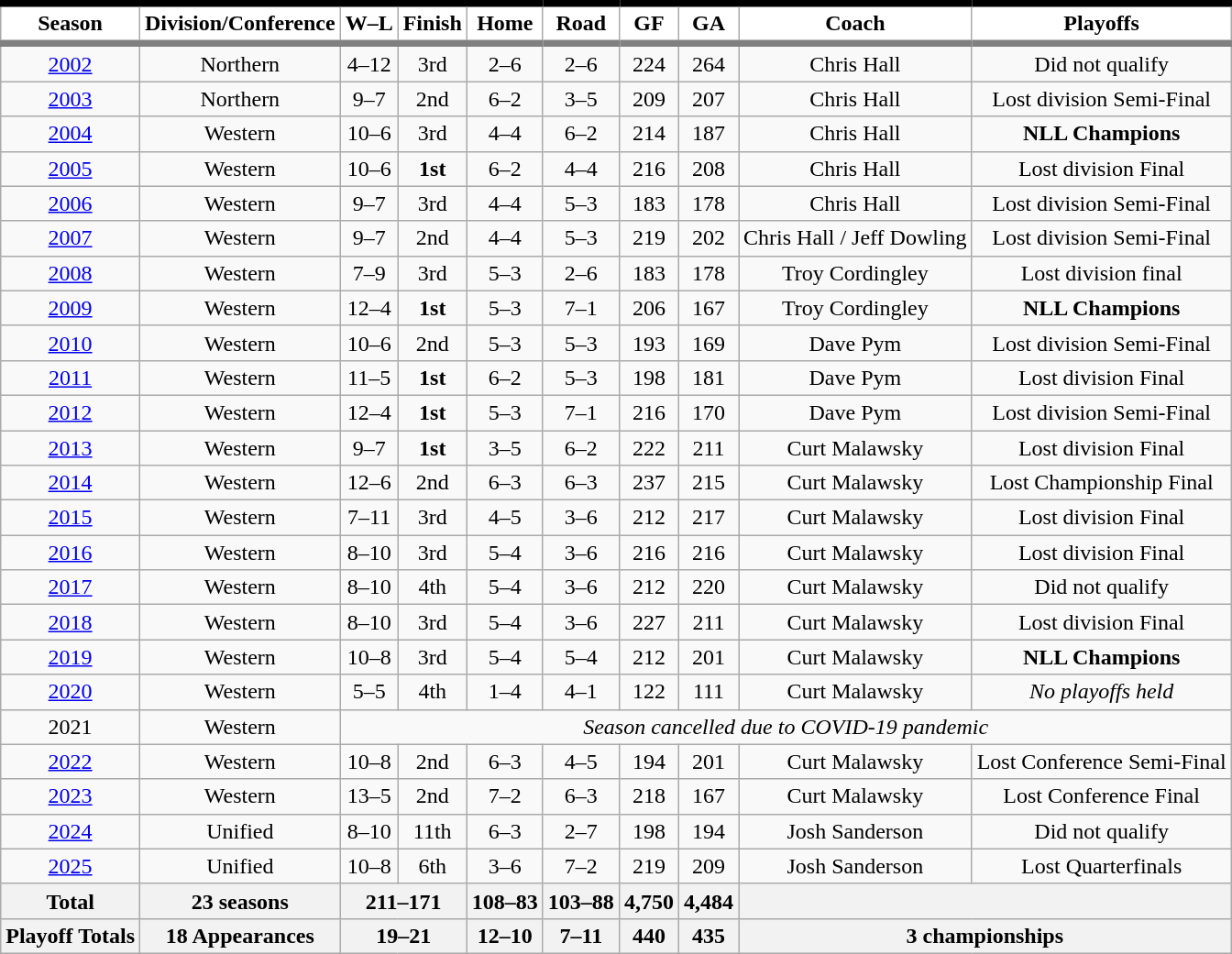<table class="wikitable" style="text-align:center;">
<tr>
<th style="background:#FFFFFF;border-top:black 5px solid;border-bottom:grey 5px solid;">Season</th>
<th style="background:#FFFFFF;border-top:black 5px solid;border-bottom:grey 5px solid;">Division/Conference</th>
<th style="background:#FFFFFF;border-top:black 5px solid;border-bottom:grey 5px solid;">W–L</th>
<th style="background:#FFFFFF;border-top:black 5px solid;border-bottom:grey 5px solid;">Finish</th>
<th style="background:#FFFFFF;border-top:black 5px solid;border-bottom:grey 5px solid;">Home</th>
<th style="background:#FFFFFF;border-top:black 5px solid;border-bottom:grey 5px solid;">Road</th>
<th style="background:#FFFFFF;border-top:black 5px solid;border-bottom:grey 5px solid;">GF</th>
<th style="background:#FFFFFF;border-top:black 5px solid;border-bottom:grey 5px solid;">GA</th>
<th style="background:#FFFFFF;border-top:black 5px solid;border-bottom:grey 5px solid;">Coach</th>
<th style="background:#FFFFFF;border-top:black 5px solid;border-bottom:grey 5px solid;">Playoffs</th>
</tr>
<tr>
<td><a href='#'>2002</a></td>
<td>Northern</td>
<td>4–12</td>
<td>3rd</td>
<td>2–6</td>
<td>2–6</td>
<td>224</td>
<td>264</td>
<td>Chris Hall</td>
<td>Did not qualify</td>
</tr>
<tr>
<td><a href='#'>2003</a></td>
<td>Northern</td>
<td>9–7</td>
<td>2nd</td>
<td>6–2</td>
<td>3–5</td>
<td>209</td>
<td>207</td>
<td>Chris Hall</td>
<td>Lost division Semi-Final</td>
</tr>
<tr>
<td><a href='#'>2004</a></td>
<td>Western</td>
<td>10–6</td>
<td>3rd</td>
<td>4–4</td>
<td>6–2</td>
<td>214</td>
<td>187</td>
<td>Chris Hall</td>
<td><strong>NLL Champions</strong></td>
</tr>
<tr>
<td><a href='#'>2005</a></td>
<td>Western</td>
<td>10–6</td>
<td><strong>1st</strong></td>
<td>6–2</td>
<td>4–4</td>
<td>216</td>
<td>208</td>
<td>Chris Hall</td>
<td>Lost division Final</td>
</tr>
<tr>
<td><a href='#'>2006</a></td>
<td>Western</td>
<td>9–7</td>
<td>3rd</td>
<td>4–4</td>
<td>5–3</td>
<td>183</td>
<td>178</td>
<td>Chris Hall</td>
<td>Lost division Semi-Final</td>
</tr>
<tr>
<td><a href='#'>2007</a></td>
<td>Western</td>
<td>9–7</td>
<td>2nd</td>
<td>4–4</td>
<td>5–3</td>
<td>219</td>
<td>202</td>
<td>Chris Hall / Jeff Dowling</td>
<td>Lost division Semi-Final</td>
</tr>
<tr>
<td><a href='#'>2008</a></td>
<td>Western</td>
<td>7–9</td>
<td>3rd</td>
<td>5–3</td>
<td>2–6</td>
<td>183</td>
<td>178</td>
<td>Troy Cordingley</td>
<td>Lost division final</td>
</tr>
<tr>
<td><a href='#'>2009</a></td>
<td>Western</td>
<td>12–4</td>
<td><strong>1st</strong></td>
<td>5–3</td>
<td>7–1</td>
<td>206</td>
<td>167</td>
<td>Troy Cordingley</td>
<td><strong>NLL Champions</strong></td>
</tr>
<tr>
<td><a href='#'>2010</a></td>
<td>Western</td>
<td>10–6</td>
<td>2nd</td>
<td>5–3</td>
<td>5–3</td>
<td>193</td>
<td>169</td>
<td>Dave Pym</td>
<td>Lost division Semi-Final</td>
</tr>
<tr>
<td><a href='#'>2011</a></td>
<td>Western</td>
<td>11–5</td>
<td><strong>1st</strong></td>
<td>6–2</td>
<td>5–3</td>
<td>198</td>
<td>181</td>
<td>Dave Pym</td>
<td>Lost division Final</td>
</tr>
<tr>
<td><a href='#'>2012</a></td>
<td>Western</td>
<td>12–4</td>
<td><strong>1st</strong></td>
<td>5–3</td>
<td>7–1</td>
<td>216</td>
<td>170</td>
<td>Dave Pym</td>
<td>Lost division Semi-Final</td>
</tr>
<tr>
<td><a href='#'>2013</a></td>
<td>Western</td>
<td>9–7</td>
<td><strong>1st</strong></td>
<td>3–5</td>
<td>6–2</td>
<td>222</td>
<td>211</td>
<td>Curt Malawsky</td>
<td>Lost division Final</td>
</tr>
<tr>
<td><a href='#'>2014</a></td>
<td>Western</td>
<td>12–6</td>
<td>2nd</td>
<td>6–3</td>
<td>6–3</td>
<td>237</td>
<td>215</td>
<td>Curt Malawsky</td>
<td>Lost Championship Final</td>
</tr>
<tr>
<td><a href='#'>2015</a></td>
<td>Western</td>
<td>7–11</td>
<td>3rd</td>
<td>4–5</td>
<td>3–6</td>
<td>212</td>
<td>217</td>
<td>Curt Malawsky</td>
<td>Lost division Final</td>
</tr>
<tr>
<td><a href='#'>2016</a></td>
<td>Western</td>
<td>8–10</td>
<td>3rd</td>
<td>5–4</td>
<td>3–6</td>
<td>216</td>
<td>216</td>
<td>Curt Malawsky</td>
<td>Lost division Final</td>
</tr>
<tr>
<td><a href='#'>2017</a></td>
<td>Western</td>
<td>8–10</td>
<td>4th</td>
<td>5–4</td>
<td>3–6</td>
<td>212</td>
<td>220</td>
<td>Curt Malawsky</td>
<td>Did not qualify</td>
</tr>
<tr>
<td><a href='#'>2018</a></td>
<td>Western</td>
<td>8–10</td>
<td>3rd</td>
<td>5–4</td>
<td>3–6</td>
<td>227</td>
<td>211</td>
<td>Curt Malawsky</td>
<td>Lost division Final</td>
</tr>
<tr>
<td><a href='#'>2019</a></td>
<td>Western</td>
<td>10–8</td>
<td>3rd</td>
<td>5–4</td>
<td>5–4</td>
<td>212</td>
<td>201</td>
<td>Curt Malawsky</td>
<td><strong>NLL Champions</strong></td>
</tr>
<tr>
<td><a href='#'>2020</a></td>
<td>Western</td>
<td>5–5</td>
<td>4th</td>
<td>1–4</td>
<td>4–1</td>
<td>122</td>
<td>111</td>
<td>Curt Malawsky</td>
<td><em>No playoffs held</em></td>
</tr>
<tr>
<td>2021</td>
<td>Western</td>
<td colspan="8"><em>Season cancelled due to COVID-19 pandemic</em></td>
</tr>
<tr>
<td><a href='#'>2022</a></td>
<td>Western</td>
<td>10–8</td>
<td>2nd</td>
<td>6–3</td>
<td>4–5</td>
<td>194</td>
<td>201</td>
<td>Curt Malawsky</td>
<td>Lost Conference Semi-Final</td>
</tr>
<tr>
<td><a href='#'>2023</a></td>
<td>Western</td>
<td>13–5</td>
<td>2nd</td>
<td>7–2</td>
<td>6–3</td>
<td>218</td>
<td>167</td>
<td>Curt Malawsky</td>
<td>Lost Conference Final</td>
</tr>
<tr>
<td><a href='#'>2024</a></td>
<td>Unified</td>
<td>8–10</td>
<td>11th</td>
<td>6–3</td>
<td>2–7</td>
<td>198</td>
<td>194</td>
<td>Josh Sanderson</td>
<td>Did not qualify</td>
</tr>
<tr>
<td><a href='#'>2025</a></td>
<td>Unified</td>
<td>10–8</td>
<td>6th</td>
<td>3–6</td>
<td>7–2</td>
<td>219</td>
<td>209</td>
<td>Josh Sanderson</td>
<td>Lost Quarterfinals</td>
</tr>
<tr>
<th>Total</th>
<th>23 seasons</th>
<th colspan="2">211–171</th>
<th>108–83</th>
<th>103–88</th>
<th>4,750</th>
<th>4,484</th>
<th colspan="2"></th>
</tr>
<tr align="center">
<th>Playoff Totals</th>
<th>18 Appearances</th>
<th colspan="2">19–21</th>
<th>12–10</th>
<th>7–11</th>
<th>440</th>
<th>435</th>
<th colspan="2">3 championships</th>
</tr>
</table>
